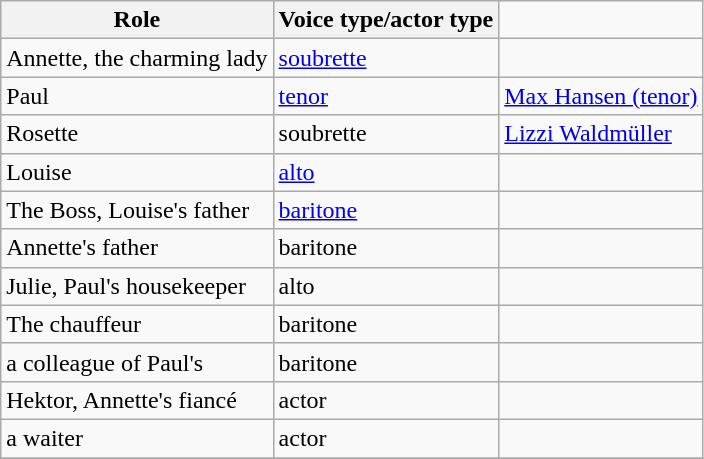<table class="wikitable">
<tr>
<th>Role</th>
<th>Voice type/actor type</th>
</tr>
<tr>
<td>Annette, the charming lady</td>
<td><a href='#'>soubrette</a></td>
<td></td>
</tr>
<tr>
<td>Paul</td>
<td><a href='#'>tenor</a></td>
<td><a href='#'>Max Hansen (tenor)</a></td>
</tr>
<tr>
<td>Rosette</td>
<td>soubrette</td>
<td><a href='#'>Lizzi Waldmüller</a></td>
</tr>
<tr>
<td>Louise</td>
<td><a href='#'>alto</a></td>
<td></td>
</tr>
<tr>
<td>The Boss, Louise's father</td>
<td><a href='#'>baritone</a></td>
<td></td>
</tr>
<tr>
<td>Annette's father</td>
<td>baritone</td>
<td></td>
</tr>
<tr>
<td>Julie, Paul's housekeeper</td>
<td>alto</td>
<td></td>
</tr>
<tr>
<td>The chauffeur</td>
<td>baritone</td>
<td></td>
</tr>
<tr>
<td>a colleague of Paul's</td>
<td>baritone</td>
<td></td>
</tr>
<tr>
<td>Hektor, Annette's fiancé</td>
<td>actor</td>
<td></td>
</tr>
<tr>
<td>a waiter</td>
<td>actor</td>
<td></td>
</tr>
<tr>
</tr>
</table>
